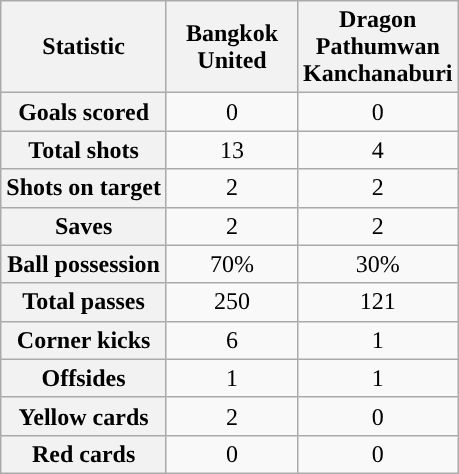<table class="wikitable plainrowheaders" style="text-align:center">
<tr>
<th scope="col">Statistic</th>
<th scope="col" style="width:80px">Bangkok United</th>
<th scope="col" style="width:80px">Dragon Pathumwan Kanchanaburi</th>
</tr>
<tr>
<th scope=row>Goals scored</th>
<td>0</td>
<td>0</td>
</tr>
<tr>
<th scope=row>Total shots</th>
<td>13</td>
<td>4</td>
</tr>
<tr>
<th scope=row>Shots on target</th>
<td>2</td>
<td>2</td>
</tr>
<tr>
<th scope=row>Saves</th>
<td>2</td>
<td>2</td>
</tr>
<tr>
<th scope=row>Ball possession</th>
<td>70%</td>
<td>30%</td>
</tr>
<tr>
<th scope=row>Total passes</th>
<td>250</td>
<td>121</td>
</tr>
<tr>
<th scope=row>Corner kicks</th>
<td>6</td>
<td>1</td>
</tr>
<tr>
<th scope=row>Offsides</th>
<td>1</td>
<td>1</td>
</tr>
<tr>
<th scope=row>Yellow cards</th>
<td>2</td>
<td>0</td>
</tr>
<tr>
<th scope=row>Red cards</th>
<td>0</td>
<td>0</td>
</tr>
</table>
